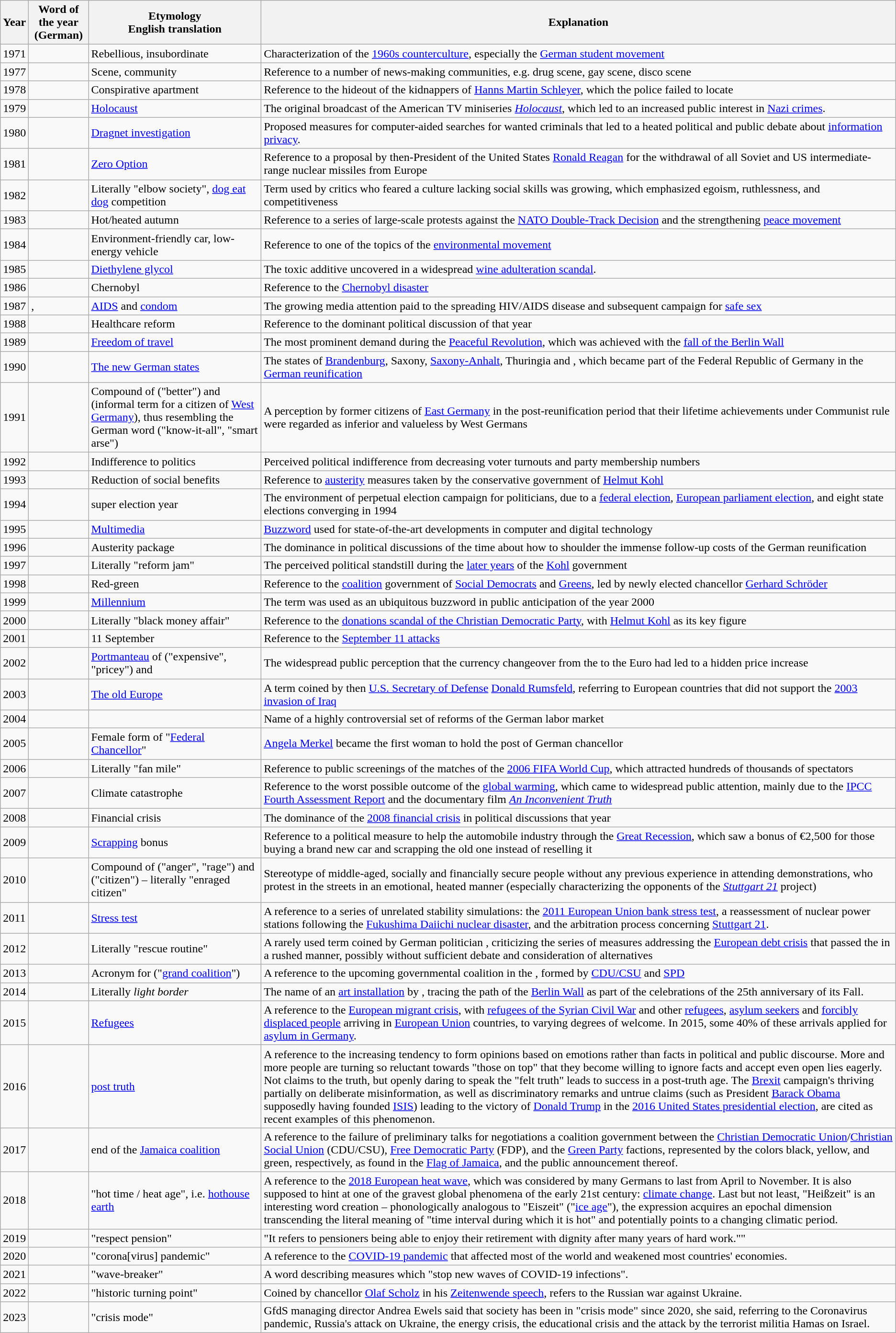<table class="wikitable">
<tr>
<th>Year</th>
<th>Word of the year<br>(German)</th>
<th>Etymology<br>English translation</th>
<th>Explanation</th>
</tr>
<tr>
<td>1971</td>
<td></td>
<td>Rebellious, insubordinate</td>
<td>Characterization of the <a href='#'>1960s counterculture</a>, especially the <a href='#'>German student movement</a></td>
</tr>
<tr>
<td>1977</td>
<td></td>
<td>Scene, community</td>
<td>Reference to a number of news-making communities, e.g. drug scene, gay scene, disco scene</td>
</tr>
<tr>
<td>1978</td>
<td></td>
<td>Conspirative apartment</td>
<td>Reference to the hideout of the kidnappers of <a href='#'>Hanns Martin Schleyer</a>, which the police failed to locate</td>
</tr>
<tr>
<td>1979</td>
<td></td>
<td><a href='#'>Holocaust</a></td>
<td>The original broadcast of the American TV miniseries <em><a href='#'>Holocaust</a></em>, which led to an increased public interest in <a href='#'>Nazi crimes</a>.</td>
</tr>
<tr>
<td>1980</td>
<td></td>
<td><a href='#'>Dragnet investigation</a></td>
<td>Proposed measures for computer-aided searches for wanted criminals that led to a heated political and public debate about <a href='#'>information privacy</a>.</td>
</tr>
<tr>
<td>1981</td>
<td></td>
<td><a href='#'>Zero Option</a></td>
<td>Reference to a proposal by then-President of the United States <a href='#'>Ronald Reagan</a> for the withdrawal of all Soviet and US intermediate-range nuclear missiles from Europe</td>
</tr>
<tr>
<td>1982</td>
<td></td>
<td>Literally "elbow society", <a href='#'>dog eat dog</a> competition</td>
<td>Term used by critics who feared a culture lacking social skills was growing, which emphasized egoism, ruthlessness, and competitiveness</td>
</tr>
<tr>
<td>1983</td>
<td></td>
<td>Hot/heated autumn</td>
<td>Reference to a series of large-scale protests against the <a href='#'>NATO Double-Track Decision</a> and the strengthening <a href='#'>peace movement</a></td>
</tr>
<tr>
<td>1984</td>
<td></td>
<td>Environment-friendly car, low-energy vehicle</td>
<td>Reference to one of the topics of the <a href='#'>environmental movement</a></td>
</tr>
<tr>
<td>1985</td>
<td></td>
<td><a href='#'>Diethylene glycol</a></td>
<td>The toxic additive uncovered in a widespread <a href='#'>wine adulteration scandal</a>.</td>
</tr>
<tr>
<td>1986</td>
<td></td>
<td>Chernobyl</td>
<td> Reference to the <a href='#'>Chernobyl disaster</a></td>
</tr>
<tr>
<td>1987</td>
<td>, </td>
<td><a href='#'>AIDS</a> and <a href='#'>condom</a></td>
<td>The growing media attention paid to the spreading HIV/AIDS disease and subsequent campaign for <a href='#'>safe sex</a></td>
</tr>
<tr>
<td>1988</td>
<td></td>
<td>Healthcare reform</td>
<td>Reference to the dominant political discussion of that year</td>
</tr>
<tr>
<td>1989</td>
<td></td>
<td><a href='#'>Freedom of travel</a></td>
<td> The most prominent demand during the <a href='#'>Peaceful Revolution</a>, which was achieved with the <a href='#'>fall of the Berlin Wall</a></td>
</tr>
<tr>
<td>1990</td>
<td></td>
<td><a href='#'>The new German states</a></td>
<td> The states of <a href='#'>Brandenburg</a>, Saxony, <a href='#'>Saxony-Anhalt</a>, Thuringia and , which became part of the Federal Republic of Germany in the <a href='#'>German reunification</a></td>
</tr>
<tr>
<td>1991</td>
<td></td>
<td>Compound of <em></em> ("better") and <em></em> (informal term for a citizen of <a href='#'>West Germany</a>), thus resembling the German word <em></em> ("know-it-all", "smart arse")</td>
<td>A perception by former citizens of <a href='#'>East Germany</a> in the post-reunification period that their lifetime achievements under Communist rule were regarded as inferior and valueless by West Germans</td>
</tr>
<tr>
<td>1992</td>
<td></td>
<td>Indifference to politics</td>
<td>Perceived political indifference from decreasing voter turnouts and party membership numbers</td>
</tr>
<tr>
<td>1993</td>
<td></td>
<td>Reduction of social benefits</td>
<td>Reference to <a href='#'>austerity</a> measures taken by the conservative government of <a href='#'>Helmut Kohl</a></td>
</tr>
<tr>
<td>1994</td>
<td></td>
<td>super election year</td>
<td>The environment of perpetual election campaign for politicians, due to a <a href='#'>federal election</a>, <a href='#'>European parliament election</a>, and eight state elections converging in 1994</td>
</tr>
<tr>
<td>1995</td>
<td></td>
<td><a href='#'>Multimedia</a></td>
<td><a href='#'>Buzzword</a> used for state-of-the-art developments in computer and digital technology</td>
</tr>
<tr>
<td>1996</td>
<td></td>
<td>Austerity package</td>
<td>The dominance in political discussions of the time about how to shoulder the immense follow-up costs of the German reunification</td>
</tr>
<tr>
<td>1997</td>
<td></td>
<td>Literally "reform jam"</td>
<td>The perceived political standstill during the <a href='#'>later years</a> of the <a href='#'>Kohl</a> government</td>
</tr>
<tr>
<td>1998</td>
<td></td>
<td>Red-green</td>
<td>Reference to the <a href='#'>coalition</a> government of <a href='#'>Social Democrats</a> and <a href='#'>Greens</a>, led by newly elected chancellor <a href='#'>Gerhard Schröder</a></td>
</tr>
<tr>
<td>1999</td>
<td></td>
<td><a href='#'>Millennium</a></td>
<td>The term was used as an ubiquitous buzzword in public anticipation of the year 2000</td>
</tr>
<tr>
<td>2000</td>
<td></td>
<td>Literally "black money affair"</td>
<td>Reference to the <a href='#'>donations scandal of the Christian Democratic Party</a>, with <a href='#'>Helmut Kohl</a> as its key figure</td>
</tr>
<tr>
<td>2001</td>
<td></td>
<td>11 September</td>
<td>Reference to the <a href='#'>September 11 attacks</a></td>
</tr>
<tr>
<td>2002</td>
<td></td>
<td><a href='#'>Portmanteau</a> of <em></em> ("expensive", "pricey") and <em></em></td>
<td>The widespread public perception that the currency changeover from the  to the Euro had led to a hidden price increase</td>
</tr>
<tr>
<td>2003</td>
<td></td>
<td><a href='#'>The old Europe</a></td>
<td>A term coined by then <a href='#'>U.S. Secretary of Defense</a> <a href='#'>Donald Rumsfeld</a>, referring to European countries that did not support the <a href='#'>2003 invasion of Iraq</a></td>
</tr>
<tr>
<td>2004</td>
<td></td>
<td></td>
<td>Name of a highly controversial set of reforms of the German labor market</td>
</tr>
<tr>
<td>2005</td>
<td></td>
<td>Female form of "<a href='#'>Federal Chancellor</a>"</td>
<td> <a href='#'>Angela Merkel</a> became the first woman to hold the post of German chancellor</td>
</tr>
<tr>
<td>2006</td>
<td></td>
<td>Literally "fan mile"</td>
<td>Reference to public screenings of the matches of the <a href='#'>2006 FIFA World Cup</a>, which attracted hundreds of thousands of spectators</td>
</tr>
<tr>
<td>2007</td>
<td></td>
<td>Climate catastrophe</td>
<td>Reference to the worst possible outcome of the <a href='#'>global warming</a>, which came to widespread public attention, mainly due to the <a href='#'>IPCC Fourth Assessment Report</a> and the documentary film <em><a href='#'>An Inconvenient Truth</a></em></td>
</tr>
<tr>
<td>2008</td>
<td></td>
<td>Financial crisis</td>
<td>The dominance of the <a href='#'>2008 financial crisis</a> in political discussions that year</td>
</tr>
<tr>
<td>2009</td>
<td></td>
<td><a href='#'>Scrapping</a> bonus</td>
<td>Reference to a political measure to help the automobile industry through the <a href='#'>Great Recession</a>, which saw a bonus of €2,500 for those buying a brand new car and scrapping the old one instead of reselling it</td>
</tr>
<tr>
<td>2010</td>
<td></td>
<td>Compound of <em></em> ("anger", "rage") and <em></em> ("citizen") – literally "enraged citizen"</td>
<td>Stereotype of middle-aged, socially and financially secure people without any previous experience in attending demonstrations, who protest in the streets in an emotional, heated manner (especially characterizing the opponents of the <em><a href='#'>Stuttgart 21</a></em> project)</td>
</tr>
<tr>
<td>2011</td>
<td></td>
<td><a href='#'>Stress test</a></td>
<td>A reference to a series of unrelated stability simulations: the <a href='#'>2011 European Union bank stress test</a>, a reassessment of nuclear power stations following the <a href='#'>Fukushima Daiichi nuclear disaster</a>, and the arbitration process concerning <a href='#'>Stuttgart 21</a>.</td>
</tr>
<tr>
<td>2012</td>
<td></td>
<td>Literally "rescue routine"</td>
<td>A rarely used term coined by German politician , criticizing the series of measures addressing the <a href='#'>European debt crisis</a> that passed the  in a rushed manner, possibly without sufficient debate and consideration of alternatives</td>
</tr>
<tr>
<td>2013</td>
<td></td>
<td>Acronym for <em></em> ("<a href='#'>grand coalition</a>")</td>
<td>A reference to the upcoming governmental coalition in the , formed by <a href='#'>CDU/CSU</a> and <a href='#'>SPD</a></td>
</tr>
<tr>
<td>2014</td>
<td></td>
<td>Literally <em>light border</em></td>
<td> The name of an <a href='#'>art installation</a> by , tracing the path of the <a href='#'>Berlin Wall</a> as part of the celebrations of the 25th anniversary of its Fall.</td>
</tr>
<tr>
<td>2015</td>
<td></td>
<td><a href='#'>Refugees</a></td>
<td> A reference to the <a href='#'>European migrant crisis</a>, with <a href='#'>refugees of the Syrian Civil War</a> and other <a href='#'>refugees</a>, <a href='#'>asylum seekers</a> and <a href='#'>forcibly displaced people</a> arriving in <a href='#'>European Union</a> countries, to varying degrees of welcome. In 2015, some 40% of these arrivals applied for <a href='#'>asylum in Germany</a>.</td>
</tr>
<tr>
<td>2016</td>
<td></td>
<td><a href='#'>post truth</a></td>
<td>A reference to the increasing tendency to form opinions based on emotions rather than facts in political and public discourse. More and more people are turning so reluctant towards "those on top" that they become willing to ignore facts and accept even open lies eagerly. Not claims to the truth, but openly daring to speak the "felt truth" leads to success in a post-truth age. The <a href='#'>Brexit</a> campaign's thriving partially on deliberate misinformation, as well as discriminatory remarks and untrue claims (such as President <a href='#'>Barack Obama</a> supposedly having founded <a href='#'>ISIS</a>) leading to the victory of <a href='#'>Donald Trump</a> in the <a href='#'>2016 United States presidential election</a>,  are cited as recent examples of this phenomenon.</td>
</tr>
<tr>
<td>2017</td>
<td></td>
<td>end of the <a href='#'>Jamaica coalition</a></td>
<td>A reference to the failure of preliminary talks for negotiations a coalition government between the <a href='#'>Christian Democratic Union</a>/<a href='#'>Christian Social Union</a> (CDU/CSU), <a href='#'>Free Democratic Party</a> (FDP), and the <a href='#'>Green Party</a> factions, represented by the colors black, yellow, and green, respectively, as found in the <a href='#'>Flag of Jamaica</a>, and the public announcement thereof.</td>
</tr>
<tr>
<td>2018</td>
<td></td>
<td>"hot time / heat age", i.e. <a href='#'>hothouse earth</a></td>
<td>A reference to the <a href='#'>2018 European heat wave</a>, which was considered by many Germans to last from April to November. It is also supposed to hint at one of the gravest global phenomena of the early 21st century: <a href='#'>climate change</a>. Last but not least, "Heißzeit" is an interesting word creation – phonologically analogous to "Eiszeit" ("<a href='#'>ice age</a>"), the expression acquires an epochal dimension transcending the literal meaning of "time interval during which it is hot" and potentially points to a changing climatic period.</td>
</tr>
<tr>
<td>2019</td>
<td></td>
<td>"respect pension"</td>
<td>"It refers to pensioners being able to enjoy their retirement with dignity after many years of hard work.""</td>
</tr>
<tr>
<td>2020</td>
<td></td>
<td>"corona[virus] pandemic"</td>
<td>A reference to the <a href='#'>COVID-19 pandemic</a> that affected most of the world and weakened most countries' economies.</td>
</tr>
<tr>
<td>2021</td>
<td></td>
<td>"wave-breaker"</td>
<td>A word describing measures which "stop new waves of COVID-19 infections".</td>
</tr>
<tr>
<td>2022</td>
<td></td>
<td>"historic turning point"</td>
<td> Coined by chancellor <a href='#'>Olaf Scholz</a> in his <a href='#'>Zeitenwende speech</a>, refers to the Russian war against Ukraine.</td>
</tr>
<tr>
<td>2023</td>
<td></td>
<td>"crisis mode"</td>
<td>GfdS managing director Andrea Ewels said that society has been in "crisis mode" since 2020, she said, referring to the Coronavirus pandemic, Russia's attack on Ukraine, the energy crisis, the educational crisis and the attack by the terrorist militia Hamas on Israel.</td>
</tr>
</table>
